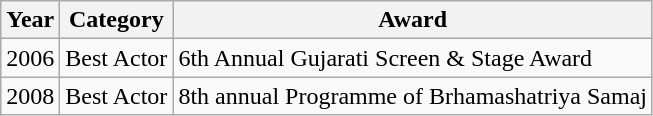<table class="wikitable">
<tr>
<th>Year</th>
<th>Category</th>
<th>Award</th>
</tr>
<tr>
<td>2006</td>
<td>Best Actor</td>
<td>6th Annual Gujarati Screen & Stage Award</td>
</tr>
<tr>
<td>2008</td>
<td>Best Actor</td>
<td>8th annual Programme of Brhamashatriya Samaj</td>
</tr>
</table>
